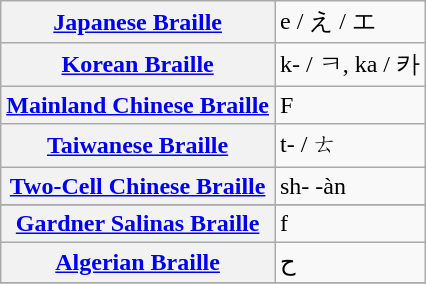<table class="wikitable">
<tr>
<th align=left><a href='#'>Japanese Braille</a></th>
<td>e / え / エ </td>
</tr>
<tr>
<th align=left><a href='#'>Korean Braille</a></th>
<td>k- / ㅋ, ka / 카 </td>
</tr>
<tr>
<th align=left><a href='#'>Mainland Chinese Braille</a></th>
<td>F </td>
</tr>
<tr>
<th align=left><a href='#'>Taiwanese Braille</a></th>
<td>t- / ㄊ</td>
</tr>
<tr>
<th align=left><a href='#'>Two-Cell Chinese Braille</a></th>
<td>sh- -àn</td>
</tr>
<tr>
</tr>
<tr>
<th align=left><a href='#'>Gardner Salinas Braille</a></th>
<td>f </td>
</tr>
<tr>
<th align=left><a href='#'>Algerian Braille</a></th>
<td>ح ‎</td>
</tr>
<tr>
</tr>
</table>
